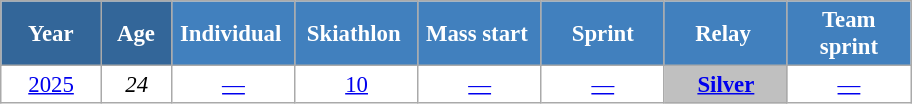<table class="wikitable" style="font-size:95%; text-align:center; border:grey solid 1px; border-collapse:collapse; background:#ffffff;">
<tr>
<th style="background-color:#369; color:white; width:60px;"> Year </th>
<th style="background-color:#369; color:white; width:40px;"> Age </th>
<th style="background-color:#4180be; color:white; width:75px;">Individual </th>
<th style="background-color:#4180be; color:white; width:75px;">Skiathlon </th>
<th style="background-color:#4180be; color:white; width:75px;">Mass start </th>
<th style="background-color:#4180be; color:white; width:75px;"> Sprint </th>
<th style="background-color:#4180be; color:white; width:75px;">Relay </th>
<th style="background-color:#4180be; color:white; width:75px;"> Team <br> sprint </th>
</tr>
<tr>
<td><a href='#'>2025</a></td>
<td><em>24</em></td>
<td><a href='#'>—</a></td>
<td><a href='#'>10</a></td>
<td><a href='#'>—</a></td>
<td><a href='#'>—</a></td>
<td style="background-color: silver;"><a href='#'><strong>Silver</strong></a></td>
<td><a href='#'>—</a></td>
</tr>
</table>
